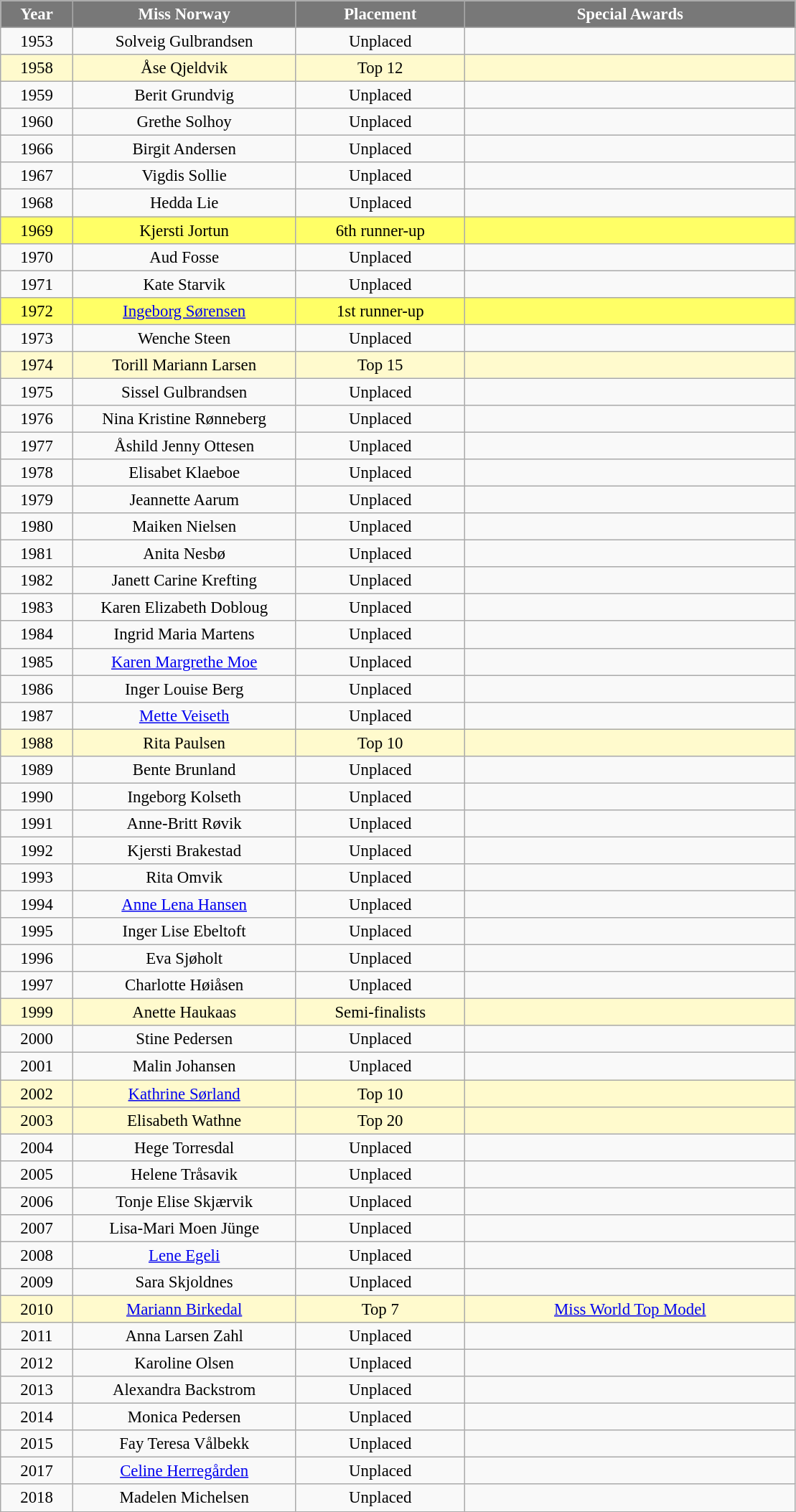<table class="wikitable sortable" style="font-size: 95%; text-align:center">
<tr>
<th width="60" style="background-color:#787878;color:#FFFFFF;">Year</th>
<th width="200" style="background-color:#787878;color:#FFFFFF;">Miss Norway</th>
<th width="150" style="background-color:#787878;color:#FFFFFF;">Placement</th>
<th width="300" style="background-color:#787878;color:#FFFFFF;">Special Awards</th>
</tr>
<tr>
<td>1953</td>
<td>Solveig Gulbrandsen</td>
<td>Unplaced</td>
<td></td>
</tr>
<tr style="background-color:#FFFACD;">
<td>1958</td>
<td>Åse Qjeldvik</td>
<td>Top 12</td>
<td></td>
</tr>
<tr>
<td>1959</td>
<td>Berit Grundvig</td>
<td>Unplaced</td>
<td></td>
</tr>
<tr>
<td>1960</td>
<td>Grethe Solhoy</td>
<td>Unplaced</td>
<td></td>
</tr>
<tr>
<td>1966</td>
<td>Birgit Andersen</td>
<td>Unplaced</td>
<td></td>
</tr>
<tr>
<td>1967</td>
<td>Vigdis Sollie</td>
<td>Unplaced</td>
<td></td>
</tr>
<tr>
<td>1968</td>
<td>Hedda Lie</td>
<td>Unplaced</td>
<td></td>
</tr>
<tr style="background-color:#FFFF66;">
<td>1969</td>
<td>Kjersti Jortun</td>
<td>6th runner-up</td>
<td></td>
</tr>
<tr>
<td>1970</td>
<td>Aud Fosse</td>
<td>Unplaced</td>
<td></td>
</tr>
<tr>
<td>1971</td>
<td>Kate Starvik</td>
<td>Unplaced</td>
<td></td>
</tr>
<tr style="background-color:#FFFF66;">
<td>1972</td>
<td><a href='#'>Ingeborg Sørensen</a></td>
<td>1st runner-up</td>
<td></td>
</tr>
<tr>
<td>1973</td>
<td>Wenche Steen</td>
<td>Unplaced</td>
<td></td>
</tr>
<tr style="background-color:#FFFACD;">
<td>1974</td>
<td>Torill Mariann Larsen</td>
<td>Top 15</td>
<td></td>
</tr>
<tr>
<td>1975</td>
<td>Sissel Gulbrandsen</td>
<td>Unplaced</td>
<td></td>
</tr>
<tr>
<td>1976</td>
<td>Nina Kristine Rønneberg</td>
<td>Unplaced</td>
<td></td>
</tr>
<tr>
<td>1977</td>
<td>Åshild Jenny Ottesen</td>
<td>Unplaced</td>
<td></td>
</tr>
<tr>
<td>1978</td>
<td>Elisabet Klaeboe</td>
<td>Unplaced</td>
<td></td>
</tr>
<tr>
<td>1979</td>
<td>Jeannette Aarum</td>
<td>Unplaced</td>
<td></td>
</tr>
<tr>
<td>1980</td>
<td>Maiken Nielsen</td>
<td>Unplaced</td>
<td></td>
</tr>
<tr>
<td>1981</td>
<td>Anita Nesbø</td>
<td>Unplaced</td>
<td></td>
</tr>
<tr>
<td>1982</td>
<td>Janett Carine Krefting</td>
<td>Unplaced</td>
<td></td>
</tr>
<tr>
<td>1983</td>
<td>Karen Elizabeth Dobloug</td>
<td>Unplaced</td>
<td></td>
</tr>
<tr>
<td>1984</td>
<td>Ingrid Maria Martens</td>
<td>Unplaced</td>
<td></td>
</tr>
<tr>
<td>1985</td>
<td><a href='#'>Karen Margrethe Moe</a></td>
<td>Unplaced</td>
<td></td>
</tr>
<tr>
<td>1986</td>
<td>Inger Louise Berg</td>
<td>Unplaced</td>
<td></td>
</tr>
<tr>
<td>1987</td>
<td><a href='#'>Mette Veiseth</a></td>
<td>Unplaced</td>
<td></td>
</tr>
<tr style="background-color:#FFFACD;">
<td>1988</td>
<td>Rita Paulsen</td>
<td>Top 10</td>
<td></td>
</tr>
<tr>
<td>1989</td>
<td>Bente Brunland</td>
<td>Unplaced</td>
<td></td>
</tr>
<tr>
<td>1990</td>
<td>Ingeborg Kolseth</td>
<td>Unplaced</td>
<td></td>
</tr>
<tr>
<td>1991</td>
<td>Anne-Britt Røvik</td>
<td>Unplaced</td>
<td></td>
</tr>
<tr>
<td>1992</td>
<td>Kjersti Brakestad</td>
<td>Unplaced</td>
<td></td>
</tr>
<tr>
<td>1993</td>
<td>Rita Omvik</td>
<td>Unplaced</td>
<td></td>
</tr>
<tr>
<td>1994</td>
<td><a href='#'>Anne Lena Hansen</a></td>
<td>Unplaced</td>
<td></td>
</tr>
<tr>
<td>1995</td>
<td>Inger Lise Ebeltoft</td>
<td>Unplaced</td>
<td></td>
</tr>
<tr>
<td>1996</td>
<td>Eva Sjøholt</td>
<td>Unplaced</td>
<td></td>
</tr>
<tr>
<td>1997</td>
<td>Charlotte Høiåsen</td>
<td>Unplaced</td>
<td></td>
</tr>
<tr style="background-color:#FFFACD;">
<td>1999</td>
<td>Anette Haukaas</td>
<td>Semi-finalists</td>
<td></td>
</tr>
<tr>
<td>2000</td>
<td>Stine Pedersen</td>
<td>Unplaced</td>
<td></td>
</tr>
<tr>
<td>2001</td>
<td>Malin Johansen</td>
<td>Unplaced</td>
<td></td>
</tr>
<tr style="background-color:#FFFACD;">
<td>2002</td>
<td><a href='#'>Kathrine Sørland</a></td>
<td>Top 10</td>
<td></td>
</tr>
<tr style="background-color:#FFFACD;">
<td>2003</td>
<td>Elisabeth Wathne</td>
<td>Top 20</td>
<td></td>
</tr>
<tr>
<td>2004</td>
<td>Hege Torresdal</td>
<td>Unplaced</td>
<td></td>
</tr>
<tr>
<td>2005</td>
<td>Helene Tråsavik</td>
<td>Unplaced</td>
<td></td>
</tr>
<tr>
<td>2006</td>
<td>Tonje Elise Skjærvik</td>
<td>Unplaced</td>
<td></td>
</tr>
<tr>
<td>2007</td>
<td>Lisa-Mari Moen Jünge</td>
<td>Unplaced</td>
<td></td>
</tr>
<tr>
<td>2008</td>
<td><a href='#'>Lene Egeli</a></td>
<td>Unplaced</td>
<td></td>
</tr>
<tr>
<td>2009</td>
<td>Sara Skjoldnes</td>
<td>Unplaced</td>
<td></td>
</tr>
<tr style="background-color:#FFFACD;">
<td>2010</td>
<td><a href='#'>Mariann Birkedal</a></td>
<td>Top 7</td>
<td><a href='#'>Miss World Top Model</a></td>
</tr>
<tr>
<td>2011</td>
<td>Anna Larsen Zahl</td>
<td>Unplaced</td>
<td></td>
</tr>
<tr>
<td>2012</td>
<td>Karoline Olsen</td>
<td>Unplaced</td>
<td></td>
</tr>
<tr>
<td>2013</td>
<td>Alexandra Backstrom</td>
<td>Unplaced</td>
<td></td>
</tr>
<tr>
<td>2014</td>
<td>Monica Pedersen</td>
<td>Unplaced</td>
<td></td>
</tr>
<tr>
<td>2015</td>
<td>Fay Teresa Vålbekk</td>
<td>Unplaced</td>
<td></td>
</tr>
<tr>
<td>2017</td>
<td><a href='#'>Celine Herregården</a></td>
<td>Unplaced</td>
<td></td>
</tr>
<tr>
<td>2018</td>
<td>Madelen Michelsen</td>
<td>Unplaced</td>
<td></td>
</tr>
<tr>
</tr>
</table>
